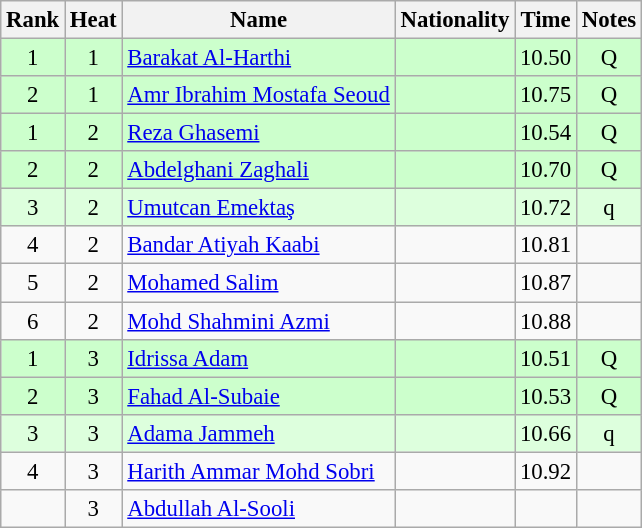<table class="wikitable sortable" style="text-align:center;font-size:95%">
<tr>
<th>Rank</th>
<th>Heat</th>
<th>Name</th>
<th>Nationality</th>
<th>Time</th>
<th>Notes</th>
</tr>
<tr bgcolor=ccffcc>
<td>1</td>
<td>1</td>
<td align=left><a href='#'>Barakat Al-Harthi</a></td>
<td align=left></td>
<td>10.50</td>
<td>Q</td>
</tr>
<tr bgcolor=ccffcc>
<td>2</td>
<td>1</td>
<td align=left><a href='#'>Amr Ibrahim Mostafa Seoud</a></td>
<td align=left></td>
<td>10.75</td>
<td>Q</td>
</tr>
<tr bgcolor=ccffcc>
<td>1</td>
<td>2</td>
<td align=left><a href='#'>Reza Ghasemi</a></td>
<td align=left></td>
<td>10.54</td>
<td>Q</td>
</tr>
<tr bgcolor=ccffcc>
<td>2</td>
<td>2</td>
<td align=left><a href='#'>Abdelghani Zaghali</a></td>
<td align=left></td>
<td>10.70</td>
<td>Q</td>
</tr>
<tr bgcolor=ddffdd>
<td>3</td>
<td>2</td>
<td align=left><a href='#'>Umutcan Emektaş</a></td>
<td align=left></td>
<td>10.72</td>
<td>q</td>
</tr>
<tr>
<td>4</td>
<td>2</td>
<td align=left><a href='#'>Bandar Atiyah Kaabi</a></td>
<td align=left></td>
<td>10.81</td>
<td></td>
</tr>
<tr>
<td>5</td>
<td>2</td>
<td align=left><a href='#'>Mohamed Salim</a></td>
<td align=left></td>
<td>10.87</td>
<td></td>
</tr>
<tr>
<td>6</td>
<td>2</td>
<td align=left><a href='#'>Mohd Shahmini Azmi</a></td>
<td align=left></td>
<td>10.88</td>
<td></td>
</tr>
<tr bgcolor=ccffcc>
<td>1</td>
<td>3</td>
<td align=left><a href='#'>Idrissa Adam</a></td>
<td align=left></td>
<td>10.51</td>
<td>Q</td>
</tr>
<tr bgcolor=ccffcc>
<td>2</td>
<td>3</td>
<td align=left><a href='#'>Fahad Al-Subaie</a></td>
<td align=left></td>
<td>10.53</td>
<td>Q</td>
</tr>
<tr bgcolor=ddffdd>
<td>3</td>
<td>3</td>
<td align=left><a href='#'>Adama Jammeh</a></td>
<td align=left></td>
<td>10.66</td>
<td>q</td>
</tr>
<tr>
<td>4</td>
<td>3</td>
<td align=left><a href='#'>Harith Ammar Mohd Sobri</a></td>
<td align=left></td>
<td>10.92</td>
<td></td>
</tr>
<tr>
<td></td>
<td>3</td>
<td align=left><a href='#'>Abdullah Al-Sooli</a></td>
<td align=left></td>
<td></td>
<td></td>
</tr>
</table>
